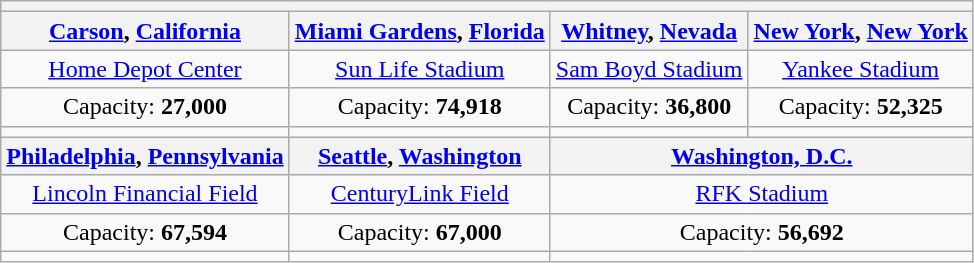<table class="wikitable" style="text-align:center">
<tr>
<th colspan="4"></th>
</tr>
<tr>
<th><a href='#'>Carson</a>, <a href='#'>California</a></th>
<th><a href='#'>Miami Gardens</a>, <a href='#'>Florida</a></th>
<th><a href='#'>Whitney</a>, <a href='#'>Nevada</a></th>
<th><a href='#'>New York</a>, <a href='#'>New York</a></th>
</tr>
<tr>
<td><a href='#'>Home Depot Center</a></td>
<td><a href='#'>Sun Life Stadium</a></td>
<td><a href='#'>Sam Boyd Stadium</a></td>
<td><a href='#'>Yankee Stadium</a></td>
</tr>
<tr>
<td>Capacity: <strong>27,000</strong></td>
<td>Capacity: <strong>74,918</strong></td>
<td>Capacity: <strong>36,800</strong></td>
<td>Capacity: <strong>52,325</strong></td>
</tr>
<tr>
<td></td>
<td></td>
<td></td>
<td></td>
</tr>
<tr>
<th><a href='#'>Philadelphia</a>, <a href='#'>Pennsylvania</a></th>
<th><a href='#'>Seattle</a>, <a href='#'>Washington</a></th>
<th colspan="2"><a href='#'>Washington, D.C.</a></th>
</tr>
<tr>
<td><a href='#'>Lincoln Financial Field</a></td>
<td><a href='#'>CenturyLink Field</a></td>
<td colspan="2"><a href='#'>RFK Stadium</a></td>
</tr>
<tr>
<td>Capacity: <strong>67,594</strong></td>
<td>Capacity: <strong>67,000</strong></td>
<td colspan="2">Capacity: <strong>56,692</strong></td>
</tr>
<tr>
<td></td>
<td></td>
<td colspan="2"></td>
</tr>
</table>
